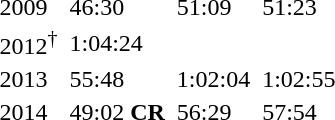<table>
<tr>
<td>2009</td>
<td></td>
<td>46:30</td>
<td></td>
<td>51:09</td>
<td></td>
<td>51:23</td>
</tr>
<tr>
<td>2012<sup>†</sup></td>
<td></td>
<td>1:04:24</td>
<td></td>
<td></td>
<td></td>
<td></td>
</tr>
<tr>
<td>2013</td>
<td></td>
<td>55:48</td>
<td></td>
<td>1:02:04</td>
<td></td>
<td>1:02:55</td>
</tr>
<tr>
<td>2014</td>
<td></td>
<td>49:02 <strong>CR</strong></td>
<td></td>
<td>56:29</td>
<td></td>
<td>57:54</td>
</tr>
</table>
